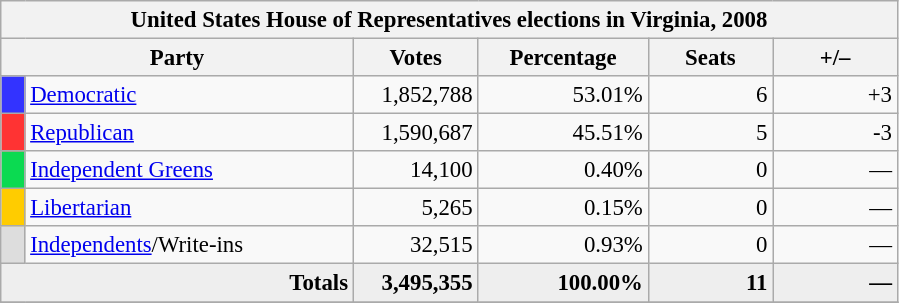<table class="wikitable" style="font-size: 95%;">
<tr>
<th colspan="6">United States House of Representatives elections in Virginia, 2008</th>
</tr>
<tr>
<th colspan=2 style="width: 15em">Party</th>
<th style="width: 5em">Votes</th>
<th style="width: 7em">Percentage</th>
<th style="width: 5em">Seats</th>
<th style="width: 5em">+/–</th>
</tr>
<tr>
<th style="background-color:#3333FF; width: 3px"></th>
<td style="width: 130px"><a href='#'>Democratic</a></td>
<td align="right">1,852,788</td>
<td align="right">53.01%</td>
<td align="right">6</td>
<td align="right">+3</td>
</tr>
<tr>
<th style="background-color:#FF3333; width: 3px"></th>
<td style="width: 130px"><a href='#'>Republican</a></td>
<td align="right">1,590,687</td>
<td align="right">45.51%</td>
<td align="right">5</td>
<td align="right">-3</td>
</tr>
<tr>
<th style="background-color:#0BDA51; width: 3px"></th>
<td style="width: 130px"><a href='#'>Independent Greens</a></td>
<td align="right">14,100</td>
<td align="right">0.40%</td>
<td align="right">0</td>
<td align="right">—</td>
</tr>
<tr>
<th style="background-color:#FFCC00; width: 3px"></th>
<td style="width: 130px"><a href='#'>Libertarian</a></td>
<td align="right">5,265</td>
<td align="right">0.15%</td>
<td align="right">0</td>
<td align="right">—</td>
</tr>
<tr>
<th style="background-color:#DDDDDD; width: 3px"></th>
<td style="width: 130px"><a href='#'>Independents</a>/Write-ins</td>
<td align="right">32,515</td>
<td align="right">0.93%</td>
<td align="right">0</td>
<td align="right">—</td>
</tr>
<tr bgcolor="#EEEEEE">
<td colspan="2" align="right"><strong>Totals</strong></td>
<td align="right"><strong>3,495,355</strong></td>
<td align="right"><strong>100.00%</strong></td>
<td align="right"><strong>11</strong></td>
<td align="right"><strong>—</strong></td>
</tr>
<tr bgcolor="#EEEEEE">
</tr>
</table>
